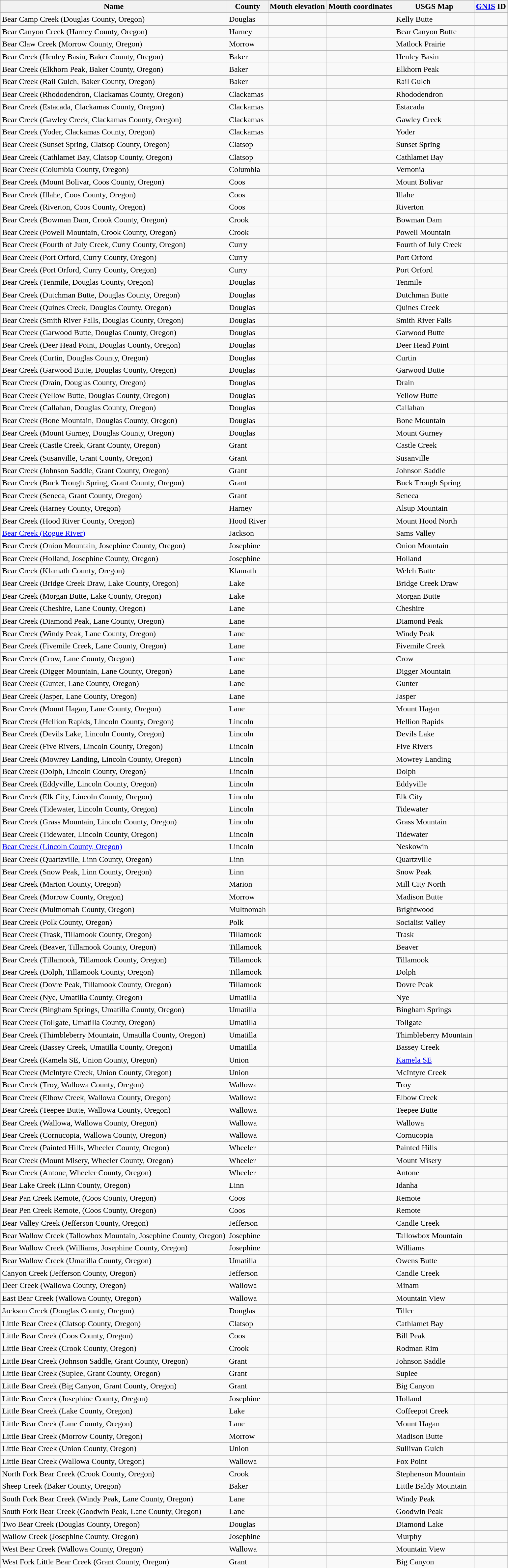<table class="wikitable sortable">
<tr>
<th>Name</th>
<th>County</th>
<th data-sort-type="number">Mouth elevation</th>
<th>Mouth coordinates</th>
<th>USGS Map</th>
<th><a href='#'>GNIS</a> ID</th>
</tr>
<tr>
<td>Bear Camp Creek (Douglas County, Oregon)</td>
<td>Douglas</td>
<td></td>
<td></td>
<td>Kelly Butte</td>
<td></td>
</tr>
<tr>
<td>Bear Canyon Creek (Harney County, Oregon)</td>
<td>Harney</td>
<td></td>
<td></td>
<td>Bear Canyon Butte</td>
<td></td>
</tr>
<tr>
<td>Bear Claw Creek (Morrow County, Oregon)</td>
<td>Morrow</td>
<td></td>
<td></td>
<td>Matlock Prairie</td>
<td></td>
</tr>
<tr>
<td>Bear Creek (Henley Basin, Baker County, Oregon)</td>
<td>Baker</td>
<td></td>
<td></td>
<td>Henley Basin</td>
<td></td>
</tr>
<tr>
<td>Bear Creek (Elkhorn Peak, Baker County, Oregon)</td>
<td>Baker</td>
<td></td>
<td></td>
<td>Elkhorn Peak</td>
<td></td>
</tr>
<tr>
<td>Bear Creek (Rail Gulch, Baker County, Oregon)</td>
<td>Baker</td>
<td></td>
<td></td>
<td>Rail Gulch</td>
<td></td>
</tr>
<tr>
<td>Bear Creek (Rhododendron, Clackamas County, Oregon)</td>
<td>Clackamas</td>
<td></td>
<td></td>
<td>Rhododendron</td>
<td></td>
</tr>
<tr>
<td>Bear Creek (Estacada, Clackamas County, Oregon)</td>
<td>Clackamas</td>
<td></td>
<td></td>
<td>Estacada</td>
<td></td>
</tr>
<tr>
<td>Bear Creek (Gawley Creek, Clackamas County, Oregon)</td>
<td>Clackamas</td>
<td></td>
<td></td>
<td>Gawley Creek</td>
<td></td>
</tr>
<tr>
<td>Bear Creek (Yoder, Clackamas County, Oregon)</td>
<td>Clackamas</td>
<td></td>
<td></td>
<td>Yoder</td>
<td></td>
</tr>
<tr>
<td>Bear Creek (Sunset Spring, Clatsop County, Oregon)</td>
<td>Clatsop</td>
<td></td>
<td></td>
<td>Sunset Spring</td>
<td></td>
</tr>
<tr>
<td>Bear Creek (Cathlamet Bay, Clatsop County, Oregon)</td>
<td>Clatsop</td>
<td></td>
<td></td>
<td>Cathlamet Bay</td>
<td></td>
</tr>
<tr>
<td>Bear Creek (Columbia County, Oregon)</td>
<td>Columbia</td>
<td></td>
<td></td>
<td>Vernonia</td>
<td></td>
</tr>
<tr>
<td>Bear Creek (Mount Bolivar, Coos County, Oregon)</td>
<td>Coos</td>
<td></td>
<td></td>
<td>Mount Bolivar</td>
<td></td>
</tr>
<tr>
<td>Bear Creek (Illahe, Coos County, Oregon)</td>
<td>Coos</td>
<td></td>
<td></td>
<td>Illahe</td>
<td></td>
</tr>
<tr>
<td>Bear Creek (Riverton, Coos County, Oregon)</td>
<td>Coos</td>
<td></td>
<td></td>
<td>Riverton</td>
<td></td>
</tr>
<tr>
<td>Bear Creek (Bowman Dam, Crook County, Oregon)</td>
<td>Crook</td>
<td></td>
<td></td>
<td>Bowman Dam</td>
<td></td>
</tr>
<tr>
<td>Bear Creek (Powell Mountain, Crook County, Oregon)</td>
<td>Crook</td>
<td></td>
<td></td>
<td>Powell Mountain</td>
<td></td>
</tr>
<tr>
<td>Bear Creek (Fourth of July Creek, Curry County, Oregon)</td>
<td>Curry</td>
<td></td>
<td></td>
<td>Fourth of July Creek</td>
<td></td>
</tr>
<tr>
<td>Bear Creek (Port Orford, Curry County, Oregon)</td>
<td>Curry</td>
<td></td>
<td></td>
<td>Port Orford</td>
<td></td>
</tr>
<tr>
<td>Bear Creek (Port Orford, Curry County, Oregon)</td>
<td>Curry</td>
<td></td>
<td></td>
<td>Port Orford</td>
<td></td>
</tr>
<tr>
<td>Bear Creek (Tenmile, Douglas County, Oregon)</td>
<td>Douglas</td>
<td></td>
<td></td>
<td>Tenmile</td>
<td></td>
</tr>
<tr>
<td>Bear Creek (Dutchman Butte, Douglas County, Oregon)</td>
<td>Douglas</td>
<td></td>
<td></td>
<td>Dutchman Butte</td>
<td></td>
</tr>
<tr>
<td>Bear Creek (Quines Creek, Douglas County, Oregon)</td>
<td>Douglas</td>
<td></td>
<td></td>
<td>Quines Creek</td>
<td></td>
</tr>
<tr>
<td>Bear Creek (Smith River Falls, Douglas County, Oregon)</td>
<td>Douglas</td>
<td></td>
<td></td>
<td>Smith River Falls</td>
<td></td>
</tr>
<tr>
<td>Bear Creek (Garwood Butte, Douglas County, Oregon)</td>
<td>Douglas</td>
<td></td>
<td></td>
<td>Garwood Butte</td>
<td></td>
</tr>
<tr>
<td>Bear Creek (Deer Head Point, Douglas County, Oregon)</td>
<td>Douglas</td>
<td></td>
<td></td>
<td>Deer Head Point</td>
<td></td>
</tr>
<tr>
<td>Bear Creek (Curtin, Douglas County, Oregon)</td>
<td>Douglas</td>
<td></td>
<td></td>
<td>Curtin</td>
<td></td>
</tr>
<tr>
<td>Bear Creek (Garwood Butte, Douglas County, Oregon)</td>
<td>Douglas</td>
<td></td>
<td></td>
<td>Garwood Butte</td>
<td></td>
</tr>
<tr>
<td>Bear Creek (Drain, Douglas County, Oregon)</td>
<td>Douglas</td>
<td></td>
<td></td>
<td>Drain</td>
<td></td>
</tr>
<tr>
<td>Bear Creek (Yellow Butte, Douglas County, Oregon)</td>
<td>Douglas</td>
<td></td>
<td></td>
<td>Yellow Butte</td>
<td></td>
</tr>
<tr>
<td>Bear Creek (Callahan, Douglas County, Oregon)</td>
<td>Douglas</td>
<td></td>
<td></td>
<td>Callahan</td>
<td></td>
</tr>
<tr>
<td>Bear Creek (Bone Mountain, Douglas County, Oregon)</td>
<td>Douglas</td>
<td></td>
<td></td>
<td>Bone Mountain</td>
<td></td>
</tr>
<tr>
<td>Bear Creek (Mount Gurney, Douglas County, Oregon)</td>
<td>Douglas</td>
<td></td>
<td></td>
<td>Mount Gurney</td>
<td></td>
</tr>
<tr>
<td>Bear Creek (Castle Creek, Grant County, Oregon)</td>
<td>Grant</td>
<td></td>
<td></td>
<td>Castle Creek</td>
<td></td>
</tr>
<tr>
<td>Bear Creek (Susanville, Grant County, Oregon)</td>
<td>Grant</td>
<td></td>
<td></td>
<td>Susanville</td>
<td></td>
</tr>
<tr>
<td>Bear Creek (Johnson Saddle, Grant County, Oregon)</td>
<td>Grant</td>
<td></td>
<td></td>
<td>Johnson Saddle</td>
<td></td>
</tr>
<tr>
<td>Bear Creek (Buck Trough Spring, Grant County, Oregon)</td>
<td>Grant</td>
<td></td>
<td></td>
<td>Buck Trough Spring</td>
<td></td>
</tr>
<tr>
<td>Bear Creek (Seneca, Grant County, Oregon)</td>
<td>Grant</td>
<td></td>
<td></td>
<td>Seneca</td>
<td></td>
</tr>
<tr>
<td>Bear Creek (Harney County, Oregon)</td>
<td>Harney</td>
<td></td>
<td></td>
<td>Alsup Mountain</td>
<td></td>
</tr>
<tr>
<td>Bear Creek (Hood River County, Oregon)</td>
<td>Hood River</td>
<td></td>
<td></td>
<td>Mount Hood North</td>
<td></td>
</tr>
<tr>
<td><a href='#'>Bear Creek (Rogue River)</a></td>
<td>Jackson</td>
<td></td>
<td></td>
<td>Sams Valley</td>
<td></td>
</tr>
<tr>
<td>Bear Creek (Onion Mountain, Josephine County, Oregon)</td>
<td>Josephine</td>
<td></td>
<td></td>
<td>Onion Mountain</td>
<td></td>
</tr>
<tr>
<td>Bear Creek (Holland, Josephine County, Oregon)</td>
<td>Josephine</td>
<td></td>
<td></td>
<td>Holland</td>
<td></td>
</tr>
<tr>
<td>Bear Creek (Klamath County, Oregon)</td>
<td>Klamath</td>
<td></td>
<td></td>
<td>Welch Butte</td>
<td></td>
</tr>
<tr>
<td>Bear Creek (Bridge Creek Draw, Lake County, Oregon)</td>
<td>Lake</td>
<td></td>
<td></td>
<td>Bridge Creek Draw</td>
<td></td>
</tr>
<tr>
<td>Bear Creek (Morgan Butte, Lake County, Oregon)</td>
<td>Lake</td>
<td></td>
<td></td>
<td>Morgan Butte</td>
<td></td>
</tr>
<tr>
<td>Bear Creek (Cheshire, Lane County, Oregon)</td>
<td>Lane</td>
<td></td>
<td></td>
<td>Cheshire</td>
<td></td>
</tr>
<tr>
<td>Bear Creek (Diamond Peak, Lane County, Oregon)</td>
<td>Lane</td>
<td></td>
<td></td>
<td>Diamond Peak</td>
<td></td>
</tr>
<tr>
<td>Bear Creek (Windy Peak, Lane County, Oregon)</td>
<td>Lane</td>
<td></td>
<td></td>
<td>Windy Peak</td>
<td></td>
</tr>
<tr>
<td>Bear Creek (Fivemile Creek, Lane County, Oregon)</td>
<td>Lane</td>
<td></td>
<td></td>
<td>Fivemile Creek</td>
<td></td>
</tr>
<tr>
<td>Bear Creek (Crow, Lane County, Oregon)</td>
<td>Lane</td>
<td></td>
<td></td>
<td>Crow</td>
<td></td>
</tr>
<tr>
<td>Bear Creek (Digger Mountain, Lane County, Oregon)</td>
<td>Lane</td>
<td></td>
<td></td>
<td>Digger Mountain</td>
<td></td>
</tr>
<tr>
<td>Bear Creek (Gunter, Lane County, Oregon)</td>
<td>Lane</td>
<td></td>
<td></td>
<td>Gunter</td>
<td></td>
</tr>
<tr>
<td>Bear Creek (Jasper, Lane County, Oregon)</td>
<td>Lane</td>
<td></td>
<td></td>
<td>Jasper</td>
<td></td>
</tr>
<tr>
<td>Bear Creek (Mount Hagan, Lane County, Oregon)</td>
<td>Lane</td>
<td></td>
<td></td>
<td>Mount Hagan</td>
<td></td>
</tr>
<tr>
<td>Bear Creek (Hellion Rapids, Lincoln County, Oregon)</td>
<td>Lincoln</td>
<td></td>
<td></td>
<td>Hellion Rapids</td>
<td></td>
</tr>
<tr>
<td>Bear Creek (Devils Lake, Lincoln County, Oregon)</td>
<td>Lincoln</td>
<td></td>
<td></td>
<td>Devils Lake</td>
<td></td>
</tr>
<tr>
<td>Bear Creek (Five Rivers, Lincoln County, Oregon)</td>
<td>Lincoln</td>
<td></td>
<td></td>
<td>Five Rivers</td>
<td></td>
</tr>
<tr>
<td>Bear Creek (Mowrey Landing, Lincoln County, Oregon)</td>
<td>Lincoln</td>
<td></td>
<td></td>
<td>Mowrey Landing</td>
<td></td>
</tr>
<tr>
<td>Bear Creek (Dolph, Lincoln County, Oregon)</td>
<td>Lincoln</td>
<td></td>
<td></td>
<td>Dolph</td>
<td></td>
</tr>
<tr>
<td>Bear Creek (Eddyville, Lincoln County, Oregon)</td>
<td>Lincoln</td>
<td></td>
<td></td>
<td>Eddyville</td>
<td></td>
</tr>
<tr>
<td>Bear Creek (Elk City, Lincoln County, Oregon)</td>
<td>Lincoln</td>
<td></td>
<td></td>
<td>Elk City</td>
<td></td>
</tr>
<tr>
<td>Bear Creek (Tidewater, Lincoln County, Oregon)</td>
<td>Lincoln</td>
<td></td>
<td></td>
<td>Tidewater</td>
<td></td>
</tr>
<tr>
<td>Bear Creek (Grass Mountain, Lincoln County, Oregon)</td>
<td>Lincoln</td>
<td></td>
<td></td>
<td>Grass Mountain</td>
<td></td>
</tr>
<tr>
<td>Bear Creek (Tidewater, Lincoln County, Oregon)</td>
<td>Lincoln</td>
<td></td>
<td></td>
<td>Tidewater</td>
<td></td>
</tr>
<tr>
<td><a href='#'>Bear Creek (Lincoln County, Oregon)</a></td>
<td>Lincoln</td>
<td></td>
<td></td>
<td>Neskowin</td>
<td></td>
</tr>
<tr>
<td>Bear Creek (Quartzville, Linn County, Oregon)</td>
<td>Linn</td>
<td></td>
<td></td>
<td>Quartzville</td>
<td></td>
</tr>
<tr>
<td>Bear Creek (Snow Peak, Linn County, Oregon)</td>
<td>Linn</td>
<td></td>
<td></td>
<td>Snow Peak</td>
<td></td>
</tr>
<tr>
<td>Bear Creek (Marion County, Oregon)</td>
<td>Marion</td>
<td></td>
<td></td>
<td>Mill City North</td>
<td></td>
</tr>
<tr>
<td>Bear Creek (Morrow County, Oregon)</td>
<td>Morrow</td>
<td></td>
<td></td>
<td>Madison Butte</td>
<td></td>
</tr>
<tr>
<td>Bear Creek (Multnomah County, Oregon)</td>
<td>Multnomah</td>
<td></td>
<td></td>
<td>Brightwood</td>
<td></td>
</tr>
<tr>
<td>Bear Creek (Polk County, Oregon)</td>
<td>Polk</td>
<td></td>
<td></td>
<td>Socialist Valley</td>
<td></td>
</tr>
<tr>
<td>Bear Creek (Trask, Tillamook County, Oregon)</td>
<td>Tillamook</td>
<td></td>
<td></td>
<td>Trask</td>
<td></td>
</tr>
<tr>
<td>Bear Creek (Beaver, Tillamook County, Oregon)</td>
<td>Tillamook</td>
<td></td>
<td></td>
<td>Beaver</td>
<td></td>
</tr>
<tr>
<td>Bear Creek (Tillamook, Tillamook County, Oregon)</td>
<td>Tillamook</td>
<td></td>
<td></td>
<td>Tillamook</td>
<td></td>
</tr>
<tr>
<td>Bear Creek (Dolph, Tillamook County, Oregon)</td>
<td>Tillamook</td>
<td></td>
<td></td>
<td>Dolph</td>
<td></td>
</tr>
<tr>
<td>Bear Creek (Dovre Peak, Tillamook County, Oregon)</td>
<td>Tillamook</td>
<td></td>
<td></td>
<td>Dovre Peak</td>
<td></td>
</tr>
<tr>
<td>Bear Creek (Nye, Umatilla County, Oregon)</td>
<td>Umatilla</td>
<td></td>
<td></td>
<td>Nye</td>
<td></td>
</tr>
<tr>
<td>Bear Creek (Bingham Springs, Umatilla County, Oregon)</td>
<td>Umatilla</td>
<td></td>
<td></td>
<td>Bingham Springs</td>
<td></td>
</tr>
<tr>
<td>Bear Creek (Tollgate, Umatilla County, Oregon)</td>
<td>Umatilla</td>
<td></td>
<td></td>
<td>Tollgate</td>
<td></td>
</tr>
<tr>
<td>Bear Creek (Thimbleberry Mountain, Umatilla County, Oregon)</td>
<td>Umatilla</td>
<td></td>
<td></td>
<td>Thimbleberry Mountain</td>
<td></td>
</tr>
<tr>
<td>Bear Creek (Bassey Creek, Umatilla County, Oregon)</td>
<td>Umatilla</td>
<td></td>
<td></td>
<td>Bassey Creek</td>
<td></td>
</tr>
<tr>
<td>Bear Creek (Kamela SE, Union County, Oregon)</td>
<td>Union</td>
<td></td>
<td></td>
<td><a href='#'>Kamela SE</a></td>
<td></td>
</tr>
<tr>
<td>Bear Creek (McIntyre Creek, Union County, Oregon)</td>
<td>Union</td>
<td></td>
<td></td>
<td>McIntyre Creek</td>
<td></td>
</tr>
<tr>
<td>Bear Creek (Troy, Wallowa County, Oregon)</td>
<td>Wallowa</td>
<td></td>
<td></td>
<td>Troy</td>
<td></td>
</tr>
<tr>
<td>Bear Creek (Elbow Creek, Wallowa County, Oregon)</td>
<td>Wallowa</td>
<td></td>
<td></td>
<td>Elbow Creek</td>
<td></td>
</tr>
<tr>
<td>Bear Creek (Teepee Butte, Wallowa County, Oregon)</td>
<td>Wallowa</td>
<td></td>
<td></td>
<td>Teepee Butte</td>
<td></td>
</tr>
<tr>
<td>Bear Creek (Wallowa, Wallowa County, Oregon)</td>
<td>Wallowa</td>
<td></td>
<td></td>
<td>Wallowa</td>
<td></td>
</tr>
<tr>
<td>Bear Creek (Cornucopia, Wallowa County, Oregon)</td>
<td>Wallowa</td>
<td></td>
<td></td>
<td>Cornucopia</td>
<td></td>
</tr>
<tr>
<td>Bear Creek (Painted Hills, Wheeler County, Oregon)</td>
<td>Wheeler</td>
<td></td>
<td></td>
<td>Painted Hills</td>
<td></td>
</tr>
<tr>
<td>Bear Creek (Mount Misery, Wheeler County, Oregon)</td>
<td>Wheeler</td>
<td></td>
<td></td>
<td>Mount Misery</td>
<td></td>
</tr>
<tr>
<td>Bear Creek (Antone, Wheeler County, Oregon)</td>
<td>Wheeler</td>
<td></td>
<td></td>
<td>Antone</td>
<td></td>
</tr>
<tr>
<td>Bear Lake Creek (Linn County, Oregon)</td>
<td>Linn</td>
<td></td>
<td></td>
<td>Idanha</td>
<td></td>
</tr>
<tr>
<td>Bear Pan Creek Remote, (Coos County, Oregon)</td>
<td>Coos</td>
<td></td>
<td></td>
<td>Remote</td>
<td></td>
</tr>
<tr>
<td>Bear Pen Creek Remote, (Coos County, Oregon)</td>
<td>Coos</td>
<td></td>
<td></td>
<td>Remote</td>
<td></td>
</tr>
<tr>
<td>Bear Valley Creek (Jefferson County, Oregon)</td>
<td>Jefferson</td>
<td></td>
<td></td>
<td>Candle Creek</td>
<td></td>
</tr>
<tr>
<td>Bear Wallow Creek (Tallowbox Mountain, Josephine County, Oregon)</td>
<td>Josephine</td>
<td></td>
<td></td>
<td>Tallowbox Mountain</td>
<td></td>
</tr>
<tr>
<td>Bear Wallow Creek (Williams, Josephine County, Oregon)</td>
<td>Josephine</td>
<td></td>
<td></td>
<td>Williams</td>
<td></td>
</tr>
<tr>
<td>Bear Wallow Creek (Umatilla County, Oregon)</td>
<td>Umatilla</td>
<td></td>
<td></td>
<td>Owens Butte</td>
<td></td>
</tr>
<tr>
<td>Canyon Creek (Jefferson County, Oregon)</td>
<td>Jefferson</td>
<td></td>
<td></td>
<td>Candle Creek</td>
<td></td>
</tr>
<tr>
<td>Deer Creek (Wallowa County, Oregon)</td>
<td>Wallowa</td>
<td></td>
<td></td>
<td>Minam</td>
<td></td>
</tr>
<tr>
<td>East Bear Creek (Wallowa County, Oregon)</td>
<td>Wallowa</td>
<td></td>
<td></td>
<td>Mountain View</td>
<td></td>
</tr>
<tr>
<td>Jackson Creek (Douglas County, Oregon)</td>
<td>Douglas</td>
<td></td>
<td></td>
<td>Tiller</td>
<td></td>
</tr>
<tr>
<td>Little Bear Creek (Clatsop County, Oregon)</td>
<td>Clatsop</td>
<td></td>
<td></td>
<td>Cathlamet Bay</td>
<td></td>
</tr>
<tr>
<td>Little Bear Creek (Coos County, Oregon)</td>
<td>Coos</td>
<td></td>
<td></td>
<td>Bill Peak</td>
<td></td>
</tr>
<tr>
<td>Little Bear Creek (Crook County, Oregon)</td>
<td>Crook</td>
<td></td>
<td></td>
<td>Rodman Rim</td>
<td></td>
</tr>
<tr>
<td>Little Bear Creek (Johnson Saddle, Grant County, Oregon)</td>
<td>Grant</td>
<td></td>
<td></td>
<td>Johnson Saddle</td>
<td></td>
</tr>
<tr>
<td>Little Bear Creek (Suplee, Grant County, Oregon)</td>
<td>Grant</td>
<td></td>
<td></td>
<td>Suplee</td>
<td></td>
</tr>
<tr>
<td>Little Bear Creek (Big Canyon, Grant County, Oregon)</td>
<td>Grant</td>
<td></td>
<td></td>
<td>Big Canyon</td>
<td></td>
</tr>
<tr>
<td>Little Bear Creek (Josephine County, Oregon)</td>
<td>Josephine</td>
<td></td>
<td></td>
<td>Holland</td>
<td></td>
</tr>
<tr>
<td>Little Bear Creek (Lake County, Oregon)</td>
<td>Lake</td>
<td></td>
<td></td>
<td>Coffeepot Creek</td>
<td></td>
</tr>
<tr>
<td>Little Bear Creek (Lane County, Oregon)</td>
<td>Lane</td>
<td></td>
<td></td>
<td>Mount Hagan</td>
<td></td>
</tr>
<tr>
<td>Little Bear Creek (Morrow County, Oregon)</td>
<td>Morrow</td>
<td></td>
<td></td>
<td>Madison Butte</td>
<td></td>
</tr>
<tr>
<td>Little Bear Creek (Union County, Oregon)</td>
<td>Union</td>
<td></td>
<td></td>
<td>Sullivan Gulch</td>
<td></td>
</tr>
<tr>
<td>Little Bear Creek (Wallowa County, Oregon)</td>
<td>Wallowa</td>
<td></td>
<td></td>
<td>Fox Point</td>
<td></td>
</tr>
<tr>
<td>North Fork Bear Creek (Crook County, Oregon)</td>
<td>Crook</td>
<td></td>
<td></td>
<td>Stephenson Mountain</td>
<td></td>
</tr>
<tr>
<td>Sheep Creek (Baker County, Oregon)</td>
<td>Baker</td>
<td></td>
<td></td>
<td>Little Baldy Mountain</td>
<td></td>
</tr>
<tr>
<td>South Fork Bear Creek (Windy Peak, Lane County, Oregon)</td>
<td>Lane</td>
<td></td>
<td></td>
<td>Windy Peak</td>
<td></td>
</tr>
<tr>
<td>South Fork Bear Creek (Goodwin Peak, Lane County, Oregon)</td>
<td>Lane</td>
<td></td>
<td></td>
<td>Goodwin Peak</td>
<td></td>
</tr>
<tr>
<td>Two Bear Creek (Douglas County, Oregon)</td>
<td>Douglas</td>
<td></td>
<td></td>
<td>Diamond Lake</td>
<td></td>
</tr>
<tr>
<td>Wallow Creek (Josephine County, Oregon)</td>
<td>Josephine</td>
<td></td>
<td></td>
<td>Murphy</td>
<td></td>
</tr>
<tr>
<td>West Bear Creek (Wallowa County, Oregon)</td>
<td>Wallowa</td>
<td></td>
<td></td>
<td>Mountain View</td>
<td></td>
</tr>
<tr>
<td>West Fork Little Bear Creek (Grant County, Oregon)</td>
<td>Grant</td>
<td></td>
<td></td>
<td>Big Canyon</td>
<td></td>
</tr>
</table>
